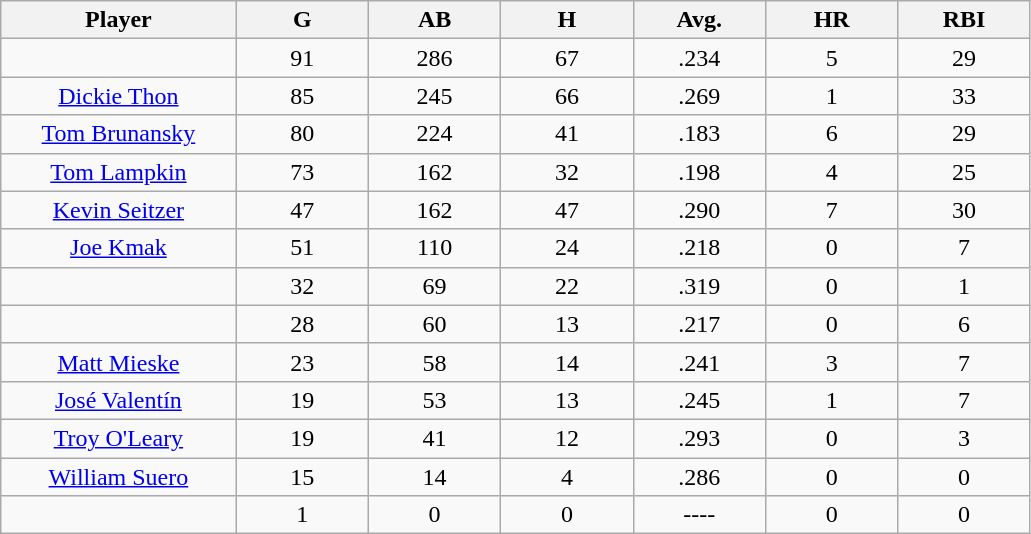<table class="wikitable sortable">
<tr>
<th bgcolor="#DDDDFF" width="16%">Player</th>
<th bgcolor="#DDDDFF" width="9%">G</th>
<th bgcolor="#DDDDFF" width="9%">AB</th>
<th bgcolor="#DDDDFF" width="9%">H</th>
<th bgcolor="#DDDDFF" width="9%">Avg.</th>
<th bgcolor="#DDDDFF" width="9%">HR</th>
<th bgcolor="#DDDDFF" width="9%">RBI</th>
</tr>
<tr align="center">
<td></td>
<td>91</td>
<td>286</td>
<td>67</td>
<td>.234</td>
<td>5</td>
<td>29</td>
</tr>
<tr align="center">
<td><a href='#'>Dickie Thon</a></td>
<td>85</td>
<td>245</td>
<td>66</td>
<td>.269</td>
<td>1</td>
<td>33</td>
</tr>
<tr align=center>
<td><a href='#'>Tom Brunansky</a></td>
<td>80</td>
<td>224</td>
<td>41</td>
<td>.183</td>
<td>6</td>
<td>29</td>
</tr>
<tr align=center>
<td><a href='#'>Tom Lampkin</a></td>
<td>73</td>
<td>162</td>
<td>32</td>
<td>.198</td>
<td>4</td>
<td>25</td>
</tr>
<tr align=center>
<td><a href='#'>Kevin Seitzer</a></td>
<td>47</td>
<td>162</td>
<td>47</td>
<td>.290</td>
<td>7</td>
<td>30</td>
</tr>
<tr align=center>
<td><a href='#'>Joe Kmak</a></td>
<td>51</td>
<td>110</td>
<td>24</td>
<td>.218</td>
<td>0</td>
<td>7</td>
</tr>
<tr align=center>
<td></td>
<td>32</td>
<td>69</td>
<td>22</td>
<td>.319</td>
<td>0</td>
<td>1</td>
</tr>
<tr align="center">
<td></td>
<td>28</td>
<td>60</td>
<td>13</td>
<td>.217</td>
<td>0</td>
<td>6</td>
</tr>
<tr align="center">
<td><a href='#'>Matt Mieske</a></td>
<td>23</td>
<td>58</td>
<td>14</td>
<td>.241</td>
<td>3</td>
<td>7</td>
</tr>
<tr align=center>
<td><a href='#'>José Valentín</a></td>
<td>19</td>
<td>53</td>
<td>13</td>
<td>.245</td>
<td>1</td>
<td>7</td>
</tr>
<tr align=center>
<td><a href='#'>Troy O'Leary</a></td>
<td>19</td>
<td>41</td>
<td>12</td>
<td>.293</td>
<td>0</td>
<td>3</td>
</tr>
<tr align=center>
<td><a href='#'>William Suero</a></td>
<td>15</td>
<td>14</td>
<td>4</td>
<td>.286</td>
<td>0</td>
<td>0</td>
</tr>
<tr align=center>
<td></td>
<td>1</td>
<td>0</td>
<td>0</td>
<td>----</td>
<td>0</td>
<td>0</td>
</tr>
</table>
